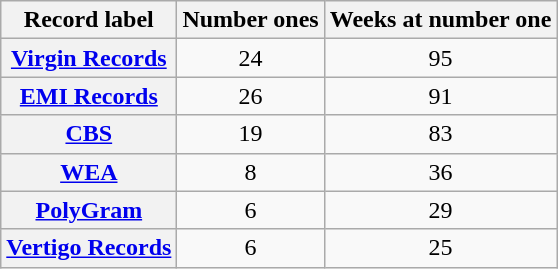<table class="wikitable plainrowheaders sortable">
<tr>
<th scope=col>Record label</th>
<th scope=col>Number ones</th>
<th scope=col>Weeks at number one</th>
</tr>
<tr>
<th scope=row><a href='#'>Virgin Records</a></th>
<td align=center>24</td>
<td align=center>95</td>
</tr>
<tr>
<th scope=row><a href='#'>EMI Records</a></th>
<td align=center>26</td>
<td align=center>91</td>
</tr>
<tr>
<th scope=row><a href='#'>CBS</a></th>
<td align=center>19</td>
<td align=center>83</td>
</tr>
<tr>
<th scope=row><a href='#'>WEA</a></th>
<td align=center>8</td>
<td align=center>36</td>
</tr>
<tr>
<th scope=row><a href='#'>PolyGram</a></th>
<td align=center>6</td>
<td align=center>29</td>
</tr>
<tr>
<th scope=row><a href='#'>Vertigo Records</a></th>
<td align=center>6</td>
<td align=center>25</td>
</tr>
</table>
